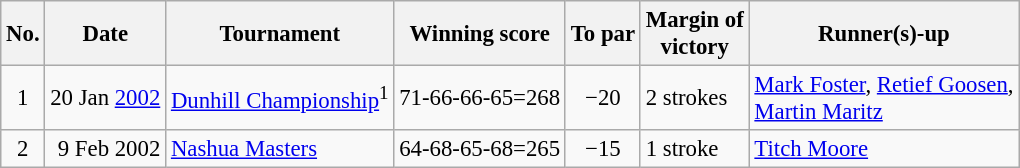<table class="wikitable" style="font-size:95%;">
<tr>
<th>No.</th>
<th>Date</th>
<th>Tournament</th>
<th>Winning score</th>
<th>To par</th>
<th>Margin of<br>victory</th>
<th>Runner(s)-up</th>
</tr>
<tr>
<td align=center>1</td>
<td align=right>20 Jan <a href='#'>2002</a></td>
<td><a href='#'>Dunhill Championship</a><sup>1</sup></td>
<td>71-66-66-65=268</td>
<td align=center>−20</td>
<td>2 strokes</td>
<td> <a href='#'>Mark Foster</a>,  <a href='#'>Retief Goosen</a>,<br> <a href='#'>Martin Maritz</a></td>
</tr>
<tr>
<td align=center>2</td>
<td align=right>9 Feb 2002</td>
<td><a href='#'>Nashua Masters</a></td>
<td>64-68-65-68=265</td>
<td align=center>−15</td>
<td>1 stroke</td>
<td> <a href='#'>Titch Moore</a></td>
</tr>
</table>
